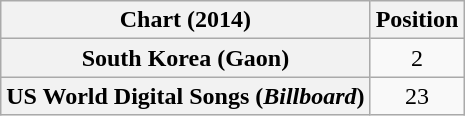<table class="wikitable plainrowheaders">
<tr>
<th>Chart (2014)</th>
<th>Position</th>
</tr>
<tr>
<th scope="row">South Korea (Gaon)</th>
<td style="text-align:center;">2</td>
</tr>
<tr>
<th scope="row">US World Digital Songs (<em>Billboard</em>)</th>
<td style="text-align:center;">23</td>
</tr>
</table>
